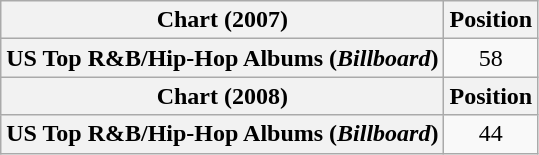<table class="wikitable plainrowheaders" style="text-align:center">
<tr>
<th scope="col">Chart (2007)</th>
<th scope="col">Position</th>
</tr>
<tr>
<th scope="row">US Top R&B/Hip-Hop Albums (<em>Billboard</em>)</th>
<td>58</td>
</tr>
<tr>
<th scope="col">Chart (2008)</th>
<th scope="col">Position</th>
</tr>
<tr>
<th scope="row">US Top R&B/Hip-Hop Albums (<em>Billboard</em>)</th>
<td>44</td>
</tr>
</table>
